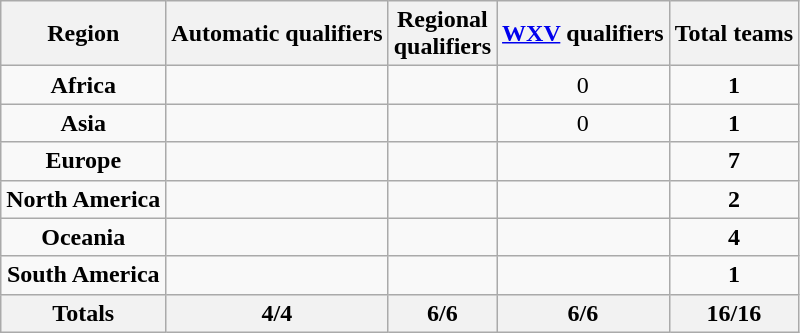<table class=wikitable>
<tr>
<th>Region</th>
<th>Automatic qualifiers</th>
<th>Regional<br> qualifiers</th>
<th><a href='#'>WXV</a> qualifiers</th>
<th>Total teams</th>
</tr>
<tr align=center>
<td><strong>Africa</strong></td>
<td></td>
<td></td>
<td>0</td>
<td><strong>1</strong></td>
</tr>
<tr align=center>
<td><strong>Asia</strong></td>
<td></td>
<td></td>
<td>0</td>
<td><strong>1</strong></td>
</tr>
<tr align=center>
<td><strong>Europe</strong></td>
<td></td>
<td></td>
<td></td>
<td><strong>7</strong></td>
</tr>
<tr align=center>
<td><strong>North America</strong></td>
<td></td>
<td></td>
<td></td>
<td><strong>2</strong></td>
</tr>
<tr align=center>
<td><strong>Oceania</strong></td>
<td></td>
<td></td>
<td></td>
<td><strong>4</strong></td>
</tr>
<tr align=center>
<td><strong>South America</strong></td>
<td></td>
<td></td>
<td></td>
<td><strong>1</strong></td>
</tr>
<tr>
<th>Totals</th>
<th>4/4</th>
<th>6/6</th>
<th>6/6</th>
<th>16/16</th>
</tr>
</table>
